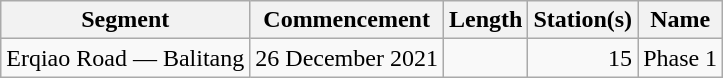<table class="wikitable" style="border-collapse: collapse; text-align: right;">
<tr>
<th>Segment</th>
<th>Commencement</th>
<th>Length</th>
<th>Station(s)</th>
<th>Name</th>
</tr>
<tr>
<td style="text-align: left;">Erqiao Road — Balitang</td>
<td>26 December 2021</td>
<td></td>
<td>15</td>
<td style="text-align: left;">Phase 1</td>
</tr>
</table>
